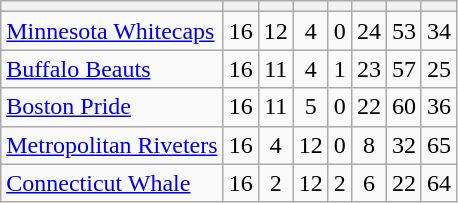<table class="wikitable sortable" style="text-align:center">
<tr>
<th class="unsortable"></th>
<th></th>
<th></th>
<th></th>
<th></th>
<th></th>
<th></th>
<th></th>
</tr>
<tr bgcolor=>
<td align=left><a href='#'>Minnesota Whitecaps</a></td>
<td>16</td>
<td>12</td>
<td>4</td>
<td>0</td>
<td>24</td>
<td>53</td>
<td>34</td>
</tr>
<tr bgcolor=>
<td align=left><a href='#'>Buffalo Beauts</a></td>
<td>16</td>
<td>11</td>
<td>4</td>
<td>1</td>
<td>23</td>
<td>57</td>
<td>25</td>
</tr>
<tr bgcolor=>
<td align=left><a href='#'>Boston Pride</a></td>
<td>16</td>
<td>11</td>
<td>5</td>
<td>0</td>
<td>22</td>
<td>60</td>
<td>36</td>
</tr>
<tr bgcolor=>
<td align=left><a href='#'>Metropolitan Riveters</a></td>
<td>16</td>
<td>4</td>
<td>12</td>
<td>0</td>
<td>8</td>
<td>32</td>
<td>65</td>
</tr>
<tr bgcolor=>
<td align=left><a href='#'>Connecticut Whale</a></td>
<td>16</td>
<td>2</td>
<td>12</td>
<td>2</td>
<td>6</td>
<td>22</td>
<td>64</td>
</tr>
</table>
